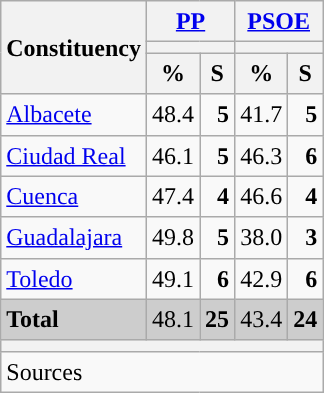<table class="wikitable sortable" style="text-align:right; line-height:20px;">
<tr>
<th rowspan="3">Constituency</th>
<th colspan="2" width="30px" class="unsortable"><a href='#'>PP</a></th>
<th colspan="2" width="30px" class="unsortable"><a href='#'>PSOE</a></th>
</tr>
<tr>
<th colspan="2" style="background:"></th>
<th colspan="2" style="background:"></th>
</tr>
<tr>
<th data-sort-type="number">%</th>
<th data-sort-type="number">S</th>
<th data-sort-type="number">%</th>
<th data-sort-type="number">S</th>
</tr>
<tr>
<td align="left"><a href='#'>Albacete</a></td>
<td style="background:">48.4</td>
<td><strong>5</strong></td>
<td>41.7</td>
<td><strong>5</strong></td>
</tr>
<tr>
<td align="left"><a href='#'>Ciudad Real</a></td>
<td>46.1</td>
<td><strong>5</strong></td>
<td style="background:">46.3</td>
<td><strong>6</strong></td>
</tr>
<tr>
<td align="left"><a href='#'>Cuenca</a></td>
<td style="background:">47.4</td>
<td><strong>4</strong></td>
<td>46.6</td>
<td><strong>4</strong></td>
</tr>
<tr>
<td align="left"><a href='#'>Guadalajara</a></td>
<td style="background:">49.8</td>
<td><strong>5</strong></td>
<td>38.0</td>
<td><strong>3</strong></td>
</tr>
<tr>
<td align="left"><a href='#'>Toledo</a></td>
<td style="background:">49.1</td>
<td><strong>6</strong></td>
<td>42.9</td>
<td><strong>6</strong></td>
</tr>
<tr style="background:#CDCDCD;">
<td align="left"><strong>Total</strong></td>
<td style="background:">48.1</td>
<td><strong>25</strong></td>
<td>43.4</td>
<td><strong>24</strong></td>
</tr>
<tr>
<th colspan="5"></th>
</tr>
<tr>
<th style="text-align:left; font-weight:normal; background:#F9F9F9" colspan="5">Sources</th>
</tr>
</table>
